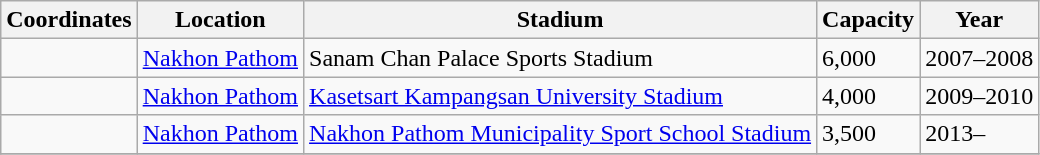<table class="wikitable sortable">
<tr>
<th>Coordinates</th>
<th>Location</th>
<th>Stadium</th>
<th>Capacity</th>
<th>Year</th>
</tr>
<tr>
<td></td>
<td><a href='#'>Nakhon Pathom</a></td>
<td>Sanam Chan Palace Sports Stadium</td>
<td>6,000</td>
<td>2007–2008</td>
</tr>
<tr>
<td></td>
<td><a href='#'>Nakhon Pathom</a></td>
<td><a href='#'>Kasetsart Kampangsan University Stadium</a></td>
<td>4,000</td>
<td>2009–2010</td>
</tr>
<tr>
<td></td>
<td><a href='#'>Nakhon Pathom</a></td>
<td><a href='#'>Nakhon Pathom Municipality Sport School Stadium</a></td>
<td>3,500</td>
<td>2013–</td>
</tr>
<tr>
</tr>
</table>
